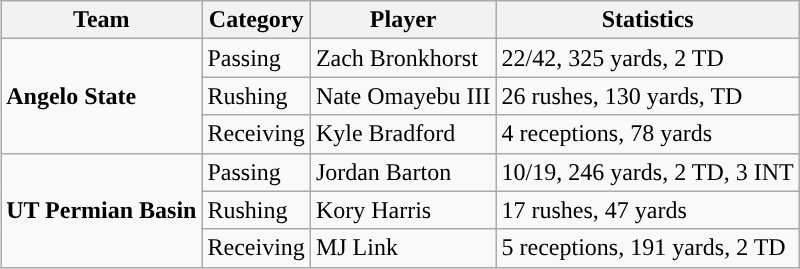<table class="wikitable" style="float: right;">
<tr>
<th>Team</th>
<th>Category</th>
<th>Player</th>
<th>Statistics</th>
</tr>
<tr>
<td rowspan=3><strong>Angelo State</strong></td>
<td>Passing</td>
<td>Zach Bronkhorst</td>
<td>22/42, 325 yards, 2 TD</td>
</tr>
<tr>
<td>Rushing</td>
<td>Nate Omayebu III</td>
<td>26 rushes, 130 yards, TD</td>
</tr>
<tr>
<td>Receiving</td>
<td>Kyle Bradford</td>
<td>4 receptions, 78 yards</td>
</tr>
<tr>
<td rowspan=3><strong>UT Permian Basin</strong></td>
<td>Passing</td>
<td>Jordan Barton</td>
<td>10/19, 246 yards, 2 TD, 3 INT</td>
</tr>
<tr>
<td>Rushing</td>
<td>Kory Harris</td>
<td>17 rushes, 47 yards</td>
</tr>
<tr>
<td>Receiving</td>
<td>MJ Link</td>
<td>5 receptions, 191 yards, 2 TD</td>
</tr>
</table>
